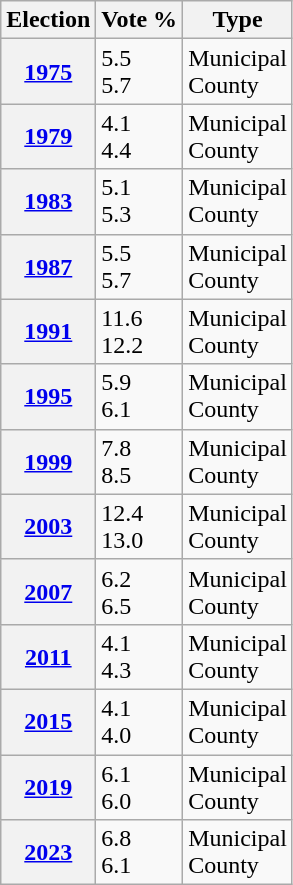<table class=wikitable>
<tr>
<th>Election</th>
<th>Vote %</th>
<th>Type</th>
</tr>
<tr>
<th><a href='#'>1975</a></th>
<td>5.5<br>5.7</td>
<td>Municipal<br>County</td>
</tr>
<tr>
<th><a href='#'>1979</a></th>
<td>4.1<br>4.4</td>
<td>Municipal<br>County</td>
</tr>
<tr>
<th><a href='#'>1983</a></th>
<td>5.1<br>5.3</td>
<td>Municipal<br>County</td>
</tr>
<tr>
<th><a href='#'>1987</a></th>
<td>5.5<br>5.7</td>
<td>Municipal<br>County</td>
</tr>
<tr>
<th><a href='#'>1991</a></th>
<td>11.6<br>12.2</td>
<td>Municipal<br>County</td>
</tr>
<tr>
<th><a href='#'>1995</a></th>
<td>5.9<br>6.1</td>
<td>Municipal<br>County</td>
</tr>
<tr>
<th><a href='#'>1999</a></th>
<td>7.8<br>8.5</td>
<td>Municipal<br>County</td>
</tr>
<tr>
<th><a href='#'>2003</a></th>
<td>12.4<br>13.0</td>
<td>Municipal<br>County</td>
</tr>
<tr>
<th><a href='#'>2007</a></th>
<td>6.2<br>6.5</td>
<td>Municipal<br>County</td>
</tr>
<tr>
<th><a href='#'>2011</a></th>
<td>4.1<br>4.3</td>
<td>Municipal<br>County</td>
</tr>
<tr>
<th><a href='#'>2015</a></th>
<td>4.1<br>4.0</td>
<td>Municipal<br>County</td>
</tr>
<tr>
<th><a href='#'>2019</a></th>
<td>6.1<br>6.0</td>
<td>Municipal<br>County</td>
</tr>
<tr>
<th><a href='#'>2023</a></th>
<td>6.8<br>6.1</td>
<td>Municipal<br>County</td>
</tr>
</table>
